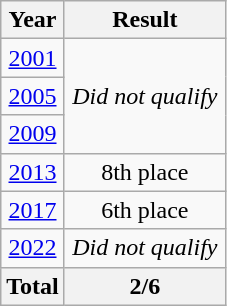<table class="wikitable" style="text-align: center;">
<tr>
<th>Year</th>
<th width="100">Result</th>
</tr>
<tr>
<td> <a href='#'>2001</a></td>
<td colspan="1" rowspan="3"><em>Did not qualify</em></td>
</tr>
<tr>
<td> <a href='#'>2005</a></td>
</tr>
<tr>
<td> <a href='#'>2009</a></td>
</tr>
<tr>
<td> <a href='#'>2013</a></td>
<td>8th place</td>
</tr>
<tr>
<td> <a href='#'>2017</a></td>
<td>6th place</td>
</tr>
<tr>
<td> <a href='#'>2022</a></td>
<td><em>Did not qualify</em></td>
</tr>
<tr>
<th>Total</th>
<th>2/6</th>
</tr>
</table>
